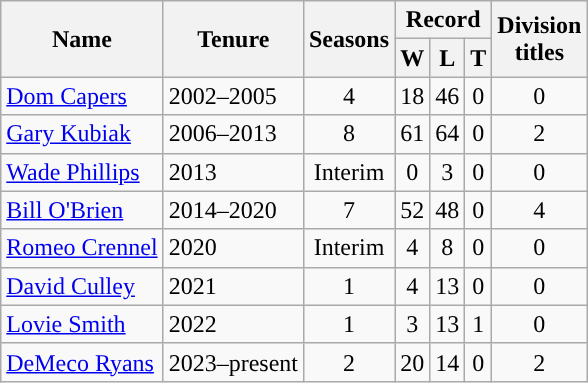<table class="wikitable" style="text-align: center">
<tr>
<th rowspan="2">Name</th>
<th rowspan="2">Tenure</th>
<th rowspan="2">Seasons</th>
<th colspan="3">Record</th>
<th rowspan="2">Division <br> titles</th>
</tr>
<tr>
<th>W</th>
<th>L</th>
<th>T</th>
</tr>
<tr>
<td align=left><a href='#'>Dom Capers</a></td>
<td align=left>2002–2005</td>
<td>4</td>
<td>18</td>
<td>46</td>
<td>0</td>
<td>0</td>
</tr>
<tr>
<td align=left><a href='#'>Gary Kubiak</a></td>
<td align=left>2006–2013</td>
<td>8</td>
<td>61</td>
<td>64</td>
<td>0</td>
<td>2</td>
</tr>
<tr>
<td align=left><a href='#'>Wade Phillips</a></td>
<td align=left>2013</td>
<td>Interim</td>
<td>0</td>
<td>3</td>
<td>0</td>
<td>0</td>
</tr>
<tr>
<td align=left><a href='#'>Bill O'Brien</a></td>
<td align=left>2014–2020</td>
<td>7</td>
<td>52</td>
<td>48</td>
<td>0</td>
<td>4</td>
</tr>
<tr>
<td align=left><a href='#'>Romeo Crennel</a></td>
<td align=left>2020</td>
<td>Interim</td>
<td>4</td>
<td>8</td>
<td>0</td>
<td>0</td>
</tr>
<tr>
<td align=left><a href='#'>David Culley</a></td>
<td align=left>2021</td>
<td>1</td>
<td>4</td>
<td>13</td>
<td>0</td>
<td>0</td>
</tr>
<tr>
<td align=left><a href='#'>Lovie Smith</a></td>
<td align=left>2022</td>
<td>1</td>
<td>3</td>
<td>13</td>
<td>1</td>
<td>0</td>
</tr>
<tr>
<td align=left><a href='#'>DeMeco Ryans</a></td>
<td align=left>2023–present</td>
<td>2</td>
<td>20</td>
<td>14</td>
<td>0</td>
<td>2</td>
</tr>
</table>
